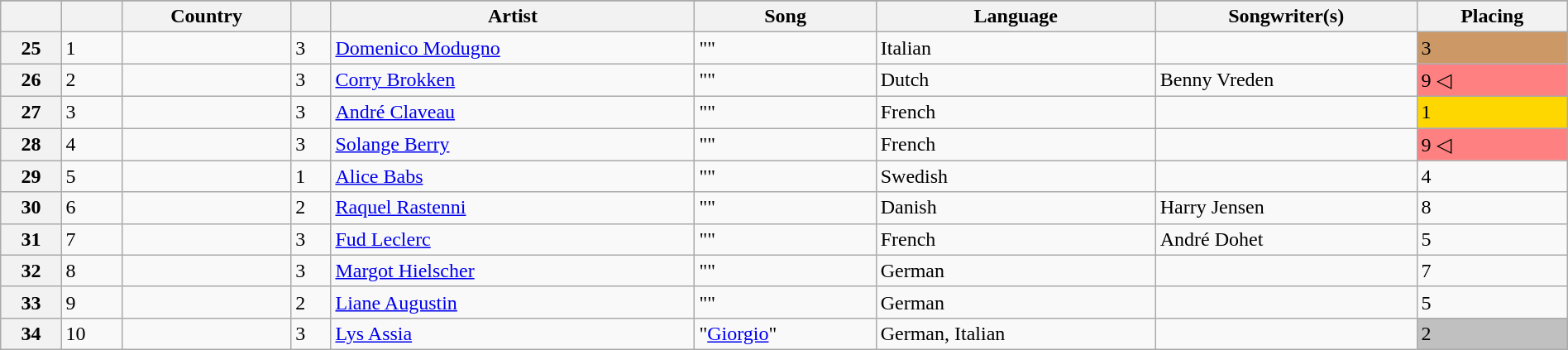<table class="wikitable plainrowheaders" style="width:100%">
<tr>
</tr>
<tr>
<th scope="col"></th>
<th scope="col"></th>
<th scope="col">Country</th>
<th scope="col"></th>
<th scope="col">Artist</th>
<th scope="col">Song</th>
<th scope="col">Language</th>
<th scope="col">Songwriter(s)</th>
<th scope="col">Placing</th>
</tr>
<tr>
<th scope="row">25</th>
<td>1</td>
<td></td>
<td>3</td>
<td><a href='#'>Domenico Modugno</a></td>
<td>""</td>
<td>Italian</td>
<td></td>
<td bgcolor="#C96">3</td>
</tr>
<tr>
<th scope="row">26</th>
<td>2</td>
<td></td>
<td>3</td>
<td><a href='#'>Corry Brokken</a></td>
<td>""</td>
<td>Dutch</td>
<td>Benny Vreden</td>
<td bgcolor="#FE8080">9 ◁</td>
</tr>
<tr>
<th scope="row">27</th>
<td>3</td>
<td></td>
<td>3</td>
<td><a href='#'>André Claveau</a></td>
<td>""</td>
<td>French</td>
<td></td>
<td bgcolor="gold">1</td>
</tr>
<tr>
<th scope="row">28</th>
<td>4</td>
<td></td>
<td>3</td>
<td><a href='#'>Solange Berry</a></td>
<td>""</td>
<td>French</td>
<td></td>
<td bgcolor="#FE8080">9 ◁</td>
</tr>
<tr>
<th scope="row">29</th>
<td>5</td>
<td></td>
<td>1</td>
<td><a href='#'>Alice Babs</a></td>
<td>""</td>
<td>Swedish</td>
<td></td>
<td>4</td>
</tr>
<tr>
<th scope="row">30</th>
<td>6</td>
<td></td>
<td>2</td>
<td><a href='#'>Raquel Rastenni</a></td>
<td>""</td>
<td>Danish</td>
<td>Harry Jensen</td>
<td>8</td>
</tr>
<tr>
<th scope="row">31</th>
<td>7</td>
<td></td>
<td>3</td>
<td><a href='#'>Fud Leclerc</a></td>
<td>""</td>
<td>French</td>
<td>André Dohet</td>
<td>5</td>
</tr>
<tr>
<th scope="row">32</th>
<td>8</td>
<td></td>
<td>3</td>
<td><a href='#'>Margot Hielscher</a></td>
<td>""</td>
<td>German</td>
<td></td>
<td>7</td>
</tr>
<tr>
<th scope="row">33</th>
<td>9</td>
<td></td>
<td>2</td>
<td><a href='#'>Liane Augustin</a></td>
<td>""</td>
<td>German</td>
<td></td>
<td>5</td>
</tr>
<tr>
<th scope="row">34</th>
<td>10</td>
<td></td>
<td>3</td>
<td><a href='#'>Lys Assia</a></td>
<td>"<a href='#'>Giorgio</a>"</td>
<td>German, Italian</td>
<td></td>
<td bgcolor="silver">2</td>
</tr>
</table>
